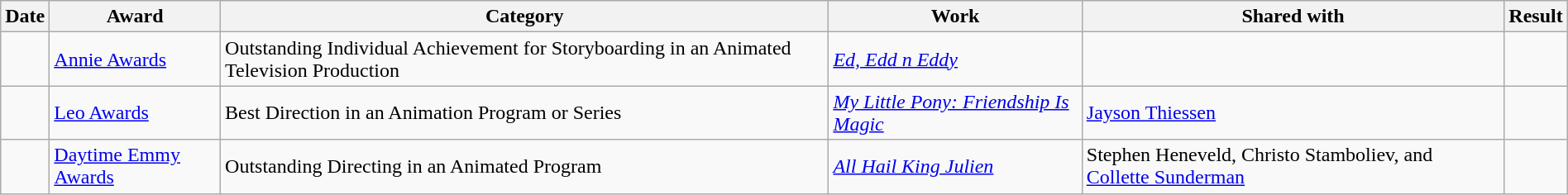<table class="wikitable sortable" style="margin-right: 0;">
<tr>
<th>Date</th>
<th>Award</th>
<th>Category</th>
<th>Work</th>
<th>Shared with</th>
<th>Result</th>
</tr>
<tr>
<td></td>
<td><a href='#'>Annie Awards</a></td>
<td>Outstanding Individual Achievement for Storyboarding in an Animated Television Production</td>
<td><em><a href='#'>Ed, Edd n Eddy</a></em><br></td>
<td></td>
<td></td>
</tr>
<tr>
<td></td>
<td><a href='#'>Leo Awards</a></td>
<td>Best Direction in an Animation Program or Series</td>
<td><em><a href='#'>My Little Pony: Friendship Is Magic</a></em></td>
<td><a href='#'>Jayson Thiessen</a></td>
<td></td>
</tr>
<tr>
<td></td>
<td><a href='#'>Daytime Emmy Awards</a></td>
<td>Outstanding Directing in an Animated Program</td>
<td><em><a href='#'>All Hail King Julien</a></em></td>
<td>Stephen Heneveld, Christo Stamboliev, and <a href='#'>Collette Sunderman</a></td>
<td></td>
</tr>
</table>
